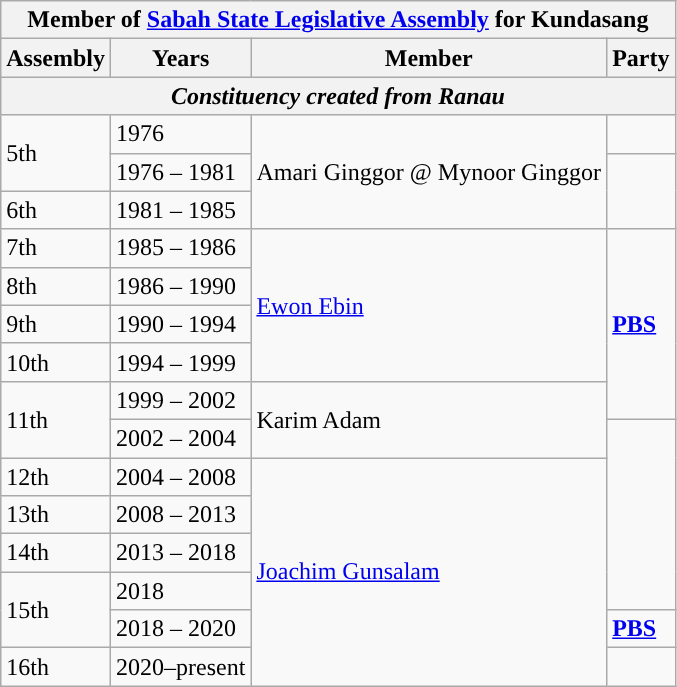<table class="wikitable">
<tr>
<th colspan="4">Member of <a href='#'>Sabah State Legislative Assembly</a> for Kundasang</th>
</tr>
<tr>
<th>Assembly</th>
<th>Years</th>
<th>Member</th>
<th>Party</th>
</tr>
<tr>
<th colspan="4" align="center"><em>Constituency created from Ranau</em></th>
</tr>
<tr>
<td rowspan="2">5th</td>
<td>1976</td>
<td rowspan="3">Amari Ginggor @ Mynoor Ginggor</td>
<td></td>
</tr>
<tr>
<td>1976 – 1981</td>
<td rowspan="2"></td>
</tr>
<tr>
<td>6th</td>
<td>1981 – 1985</td>
</tr>
<tr>
<td>7th</td>
<td>1985 – 1986</td>
<td rowspan="4"><a href='#'>Ewon Ebin</a></td>
<td rowspan="5"><strong><a href='#'>PBS</a></strong></td>
</tr>
<tr>
<td>8th</td>
<td>1986 – 1990</td>
</tr>
<tr>
<td>9th</td>
<td>1990 – 1994</td>
</tr>
<tr>
<td>10th</td>
<td>1994 – 1999</td>
</tr>
<tr>
<td rowspan="2">11th</td>
<td>1999 – 2002</td>
<td rowspan="2">Karim Adam</td>
</tr>
<tr>
<td>2002 – 2004</td>
<td rowspan="5"></td>
</tr>
<tr>
<td>12th</td>
<td>2004 – 2008</td>
<td rowspan="6"><a href='#'>Joachim Gunsalam</a></td>
</tr>
<tr>
<td>13th</td>
<td>2008 – 2013</td>
</tr>
<tr>
<td>14th</td>
<td>2013 – 2018</td>
</tr>
<tr>
<td rowspan="2">15th</td>
<td>2018</td>
</tr>
<tr>
<td>2018 – 2020</td>
<td><strong><a href='#'>PBS</a></strong></td>
</tr>
<tr>
<td>16th</td>
<td>2020–present</td>
<td></td>
</tr>
</table>
